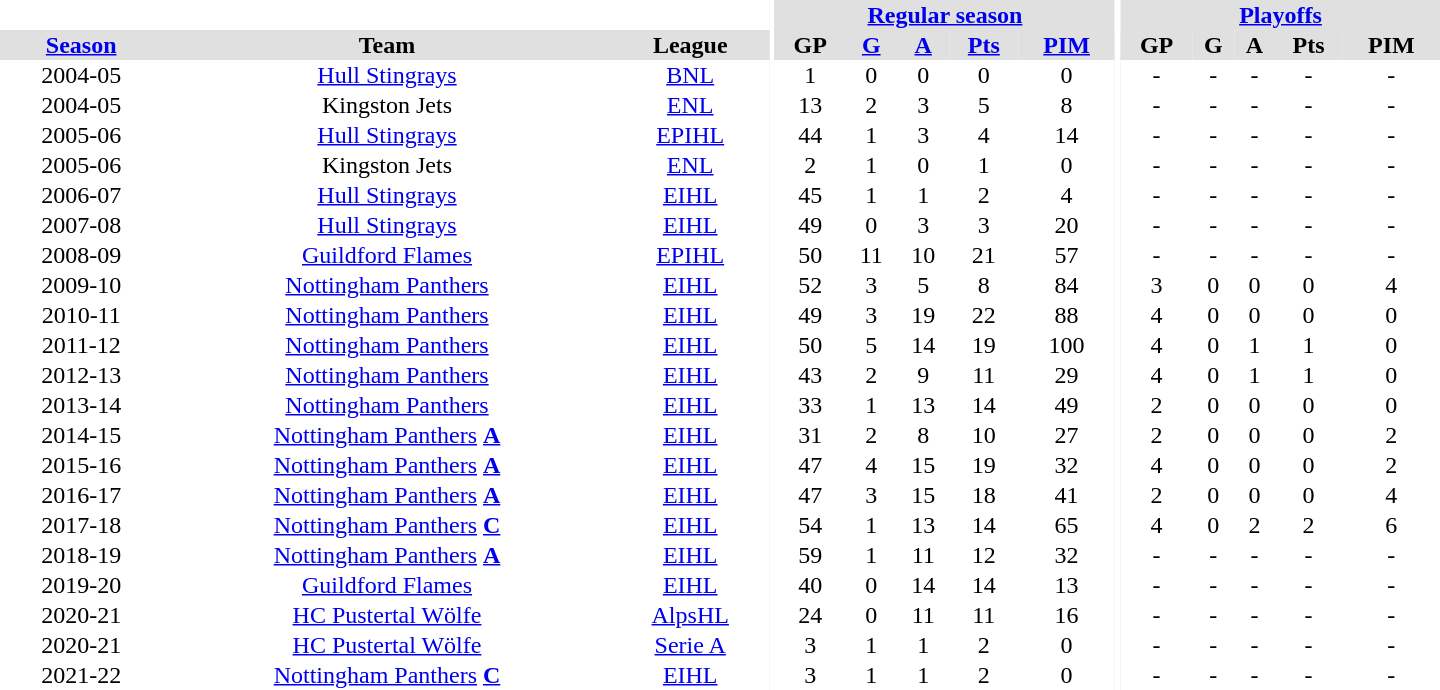<table border="0" cellpadding="1" cellspacing="0" style="text-align:center; width:60em">
<tr bgcolor="#e0e0e0">
<th colspan="3" bgcolor="#ffffff"></th>
<th rowspan="101" bgcolor="#ffffff"></th>
<th colspan="5"><a href='#'>Regular season</a></th>
<th rowspan="101" bgcolor="#ffffff"></th>
<th colspan="5"><a href='#'>Playoffs</a></th>
</tr>
<tr bgcolor="#e0e0e0">
<th><a href='#'>Season</a></th>
<th>Team</th>
<th>League</th>
<th>GP</th>
<th><a href='#'>G</a></th>
<th><a href='#'>A</a></th>
<th><a href='#'>Pts</a></th>
<th><a href='#'>PIM</a></th>
<th>GP</th>
<th>G</th>
<th>A</th>
<th>Pts</th>
<th>PIM</th>
</tr>
<tr ALIGN="centre">
<td>2004-05</td>
<td><a href='#'>Hull Stingrays</a></td>
<td><a href='#'>BNL</a></td>
<td>1</td>
<td>0</td>
<td>0</td>
<td>0</td>
<td>0</td>
<td>-</td>
<td>-</td>
<td>-</td>
<td>-</td>
<td>-</td>
</tr>
<tr ALIGN="centre">
<td>2004-05</td>
<td>Kingston Jets</td>
<td><a href='#'>ENL</a></td>
<td>13</td>
<td>2</td>
<td>3</td>
<td>5</td>
<td>8</td>
<td>-</td>
<td>-</td>
<td>-</td>
<td>-</td>
<td>-</td>
</tr>
<tr ALIGN="centre">
<td>2005-06</td>
<td><a href='#'>Hull Stingrays</a></td>
<td><a href='#'>EPIHL</a></td>
<td>44</td>
<td>1</td>
<td>3</td>
<td>4</td>
<td>14</td>
<td>-</td>
<td>-</td>
<td>-</td>
<td>-</td>
<td>-</td>
</tr>
<tr ALIGN="centre">
<td>2005-06</td>
<td>Kingston Jets</td>
<td><a href='#'>ENL</a></td>
<td>2</td>
<td>1</td>
<td>0</td>
<td>1</td>
<td>0</td>
<td>-</td>
<td>-</td>
<td>-</td>
<td>-</td>
<td>-</td>
</tr>
<tr ALIGN="centre">
<td>2006-07</td>
<td><a href='#'>Hull Stingrays</a></td>
<td><a href='#'>EIHL</a></td>
<td>45</td>
<td>1</td>
<td>1</td>
<td>2</td>
<td>4</td>
<td>-</td>
<td>-</td>
<td>-</td>
<td>-</td>
<td>-</td>
</tr>
<tr ALIGN="centre">
<td>2007-08</td>
<td><a href='#'>Hull Stingrays</a></td>
<td><a href='#'>EIHL</a></td>
<td>49</td>
<td>0</td>
<td>3</td>
<td>3</td>
<td>20</td>
<td>-</td>
<td>-</td>
<td>-</td>
<td>-</td>
<td>-</td>
</tr>
<tr ALIGN="centre">
<td>2008-09</td>
<td><a href='#'>Guildford Flames</a></td>
<td><a href='#'>EPIHL</a></td>
<td>50</td>
<td>11</td>
<td>10</td>
<td>21</td>
<td>57</td>
<td>-</td>
<td>-</td>
<td>-</td>
<td>-</td>
<td>-</td>
</tr>
<tr ALIGN="centre">
<td>2009-10</td>
<td><a href='#'>Nottingham Panthers</a></td>
<td><a href='#'>EIHL</a></td>
<td>52</td>
<td>3</td>
<td>5</td>
<td>8</td>
<td>84</td>
<td>3</td>
<td>0</td>
<td>0</td>
<td>0</td>
<td>4</td>
</tr>
<tr ALIGN="centre">
<td>2010-11</td>
<td><a href='#'>Nottingham Panthers</a></td>
<td><a href='#'>EIHL</a></td>
<td>49</td>
<td>3</td>
<td>19</td>
<td>22</td>
<td>88</td>
<td>4</td>
<td>0</td>
<td>0</td>
<td>0</td>
<td>0</td>
</tr>
<tr ALIGN="centre">
<td>2011-12</td>
<td><a href='#'>Nottingham Panthers</a></td>
<td><a href='#'>EIHL</a></td>
<td>50</td>
<td>5</td>
<td>14</td>
<td>19</td>
<td>100</td>
<td>4</td>
<td>0</td>
<td>1</td>
<td>1</td>
<td>0</td>
</tr>
<tr ALIGN="centre">
<td>2012-13</td>
<td><a href='#'>Nottingham Panthers</a></td>
<td><a href='#'>EIHL</a></td>
<td>43</td>
<td>2</td>
<td>9</td>
<td>11</td>
<td>29</td>
<td>4</td>
<td>0</td>
<td>1</td>
<td>1</td>
<td>0</td>
</tr>
<tr ALIGN="centre">
<td>2013-14</td>
<td><a href='#'>Nottingham Panthers</a></td>
<td><a href='#'>EIHL</a></td>
<td>33</td>
<td>1</td>
<td>13</td>
<td>14</td>
<td>49</td>
<td>2</td>
<td>0</td>
<td>0</td>
<td>0</td>
<td>0</td>
</tr>
<tr ALIGN="centre">
<td>2014-15</td>
<td><a href='#'>Nottingham Panthers</a> <a href='#'><strong>A</strong></a></td>
<td><a href='#'>EIHL</a></td>
<td>31</td>
<td>2</td>
<td>8</td>
<td>10</td>
<td>27</td>
<td>2</td>
<td>0</td>
<td>0</td>
<td>0</td>
<td>2</td>
</tr>
<tr ALIGN="centre">
<td>2015-16</td>
<td><a href='#'>Nottingham Panthers</a> <a href='#'><strong>A</strong></a></td>
<td><a href='#'>EIHL</a></td>
<td>47</td>
<td>4</td>
<td>15</td>
<td>19</td>
<td>32</td>
<td>4</td>
<td>0</td>
<td>0</td>
<td>0</td>
<td>2</td>
</tr>
<tr ALIGN="centre">
<td>2016-17</td>
<td><a href='#'>Nottingham Panthers</a> <a href='#'><strong>A</strong></a></td>
<td><a href='#'>EIHL</a></td>
<td>47</td>
<td>3</td>
<td>15</td>
<td>18</td>
<td>41</td>
<td>2</td>
<td>0</td>
<td>0</td>
<td>0</td>
<td>4</td>
</tr>
<tr ALIGN="centre">
<td>2017-18</td>
<td><a href='#'>Nottingham Panthers</a> <a href='#'><strong>C</strong></a></td>
<td><a href='#'>EIHL</a></td>
<td>54</td>
<td>1</td>
<td>13</td>
<td>14</td>
<td>65</td>
<td>4</td>
<td>0</td>
<td>2</td>
<td>2</td>
<td>6</td>
</tr>
<tr ALIGN="centre">
<td>2018-19</td>
<td><a href='#'>Nottingham Panthers</a> <a href='#'><strong>A</strong></a></td>
<td><a href='#'>EIHL</a></td>
<td>59</td>
<td>1</td>
<td>11</td>
<td>12</td>
<td>32</td>
<td>-</td>
<td>-</td>
<td>-</td>
<td>-</td>
<td>-</td>
</tr>
<tr ALIGN="centre">
<td>2019-20</td>
<td><a href='#'>Guildford Flames</a></td>
<td><a href='#'>EIHL</a></td>
<td>40</td>
<td>0</td>
<td>14</td>
<td>14</td>
<td>13</td>
<td>-</td>
<td>-</td>
<td>-</td>
<td>-</td>
<td>-</td>
</tr>
<tr ALIGN="centre">
<td>2020-21</td>
<td><a href='#'>HC Pustertal Wölfe</a></td>
<td><a href='#'>AlpsHL</a></td>
<td>24</td>
<td>0</td>
<td>11</td>
<td>11</td>
<td>16</td>
<td>-</td>
<td>-</td>
<td>-</td>
<td>-</td>
<td>-</td>
</tr>
<tr ALIGN="centre">
<td>2020-21</td>
<td><a href='#'>HC Pustertal Wölfe</a></td>
<td><a href='#'>Serie A</a></td>
<td>3</td>
<td>1</td>
<td>1</td>
<td>2</td>
<td>0</td>
<td>-</td>
<td>-</td>
<td>-</td>
<td>-</td>
<td>-</td>
</tr>
<tr ALIGN="centre">
<td>2021-22</td>
<td><a href='#'>Nottingham Panthers</a> <a href='#'><strong>C</strong></a></td>
<td><a href='#'>EIHL</a></td>
<td>3</td>
<td>1</td>
<td>1</td>
<td>2</td>
<td>0</td>
<td>-</td>
<td>-</td>
<td>-</td>
<td>-</td>
<td>-</td>
</tr>
</table>
